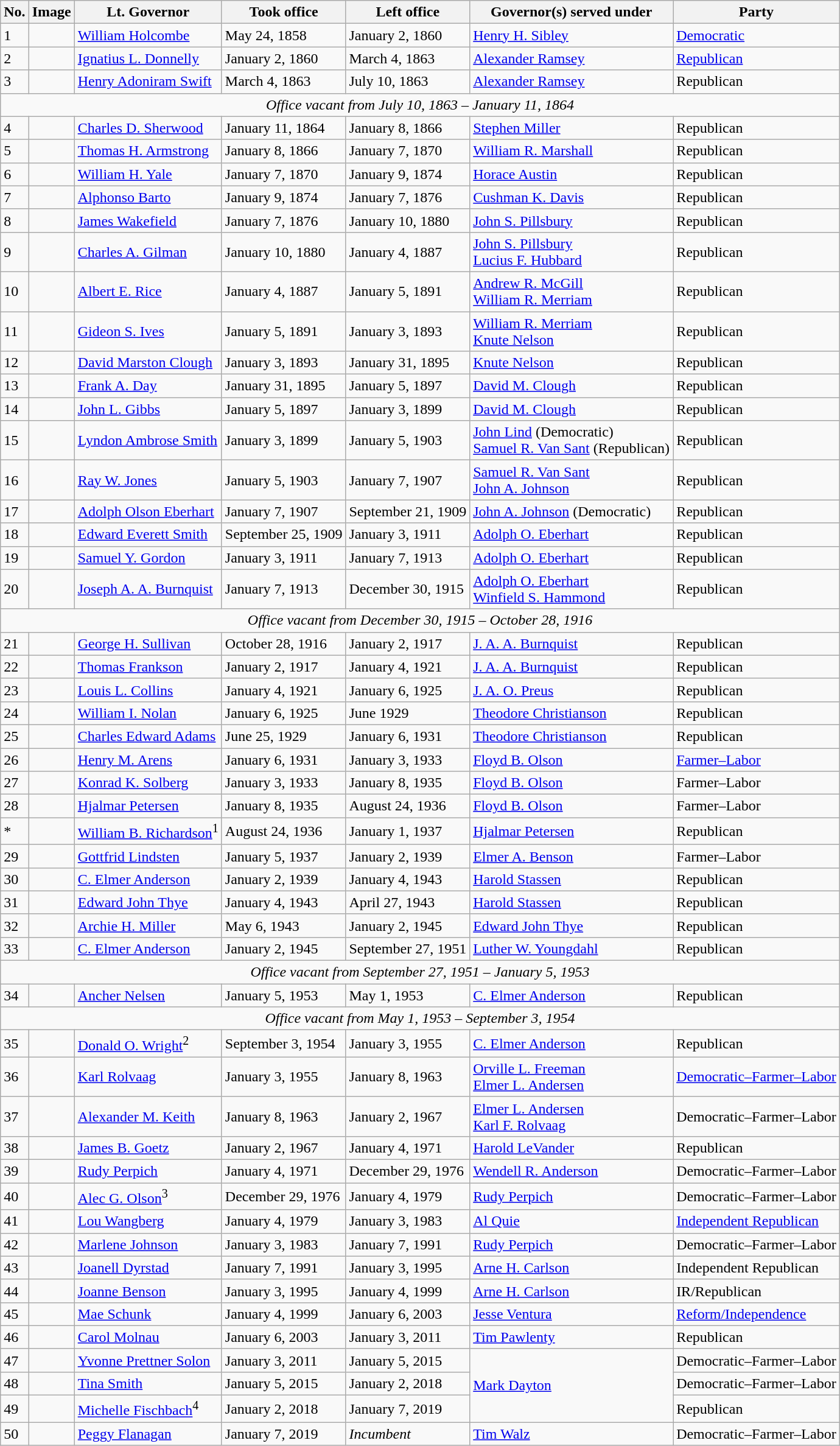<table class=wikitable>
<tr>
<th>No.</th>
<th>Image</th>
<th>Lt. Governor</th>
<th>Took office</th>
<th>Left office</th>
<th>Governor(s) served under</th>
<th>Party</th>
</tr>
<tr>
<td>1</td>
<td></td>
<td><a href='#'>William Holcombe</a></td>
<td>May 24, 1858</td>
<td>January 2, 1860</td>
<td><a href='#'>Henry H. Sibley</a></td>
<td><a href='#'>Democratic</a></td>
</tr>
<tr>
<td>2</td>
<td></td>
<td><a href='#'>Ignatius L. Donnelly</a></td>
<td>January 2, 1860</td>
<td>March 4, 1863</td>
<td><a href='#'>Alexander Ramsey</a></td>
<td><a href='#'>Republican</a></td>
</tr>
<tr>
<td>3</td>
<td></td>
<td><a href='#'>Henry Adoniram Swift</a></td>
<td>March 4, 1863</td>
<td>July 10, 1863</td>
<td><a href='#'>Alexander Ramsey</a></td>
<td>Republican</td>
</tr>
<tr>
<td colspan=7 align=center><em>Office vacant from July 10, 1863 – January 11, 1864</em></td>
</tr>
<tr>
<td>4</td>
<td></td>
<td><a href='#'>Charles D. Sherwood</a></td>
<td>January 11, 1864</td>
<td>January 8, 1866</td>
<td><a href='#'>Stephen Miller</a></td>
<td>Republican</td>
</tr>
<tr>
<td>5</td>
<td></td>
<td><a href='#'>Thomas H. Armstrong</a></td>
<td>January 8, 1866</td>
<td>January 7, 1870</td>
<td><a href='#'>William R. Marshall</a></td>
<td>Republican</td>
</tr>
<tr>
<td>6</td>
<td></td>
<td><a href='#'>William H. Yale</a></td>
<td>January 7, 1870</td>
<td>January 9, 1874</td>
<td><a href='#'>Horace Austin</a></td>
<td>Republican</td>
</tr>
<tr>
<td>7</td>
<td></td>
<td><a href='#'>Alphonso Barto</a></td>
<td>January 9, 1874</td>
<td>January 7, 1876</td>
<td><a href='#'>Cushman K. Davis</a></td>
<td>Republican</td>
</tr>
<tr>
<td>8</td>
<td></td>
<td><a href='#'>James Wakefield</a></td>
<td>January 7, 1876</td>
<td>January 10, 1880</td>
<td><a href='#'>John S. Pillsbury</a></td>
<td>Republican</td>
</tr>
<tr>
<td>9</td>
<td></td>
<td><a href='#'>Charles A. Gilman</a></td>
<td>January 10, 1880</td>
<td>January 4, 1887</td>
<td><a href='#'>John S. Pillsbury</a><br><a href='#'>Lucius F. Hubbard</a></td>
<td>Republican</td>
</tr>
<tr>
<td>10</td>
<td></td>
<td><a href='#'>Albert E. Rice</a></td>
<td>January 4, 1887</td>
<td>January 5, 1891</td>
<td><a href='#'>Andrew R. McGill</a><br><a href='#'>William R. Merriam</a></td>
<td>Republican</td>
</tr>
<tr>
<td>11</td>
<td></td>
<td><a href='#'>Gideon S. Ives</a></td>
<td>January 5, 1891</td>
<td>January 3, 1893</td>
<td><a href='#'>William R. Merriam</a><br><a href='#'>Knute Nelson</a></td>
<td>Republican</td>
</tr>
<tr>
<td>12</td>
<td></td>
<td><a href='#'>David Marston Clough</a></td>
<td>January 3, 1893</td>
<td>January 31, 1895</td>
<td><a href='#'>Knute Nelson</a></td>
<td>Republican</td>
</tr>
<tr>
<td>13</td>
<td></td>
<td><a href='#'>Frank A. Day</a></td>
<td>January 31, 1895</td>
<td>January 5, 1897</td>
<td><a href='#'>David M. Clough</a></td>
<td>Republican</td>
</tr>
<tr>
<td>14</td>
<td></td>
<td><a href='#'>John L. Gibbs</a></td>
<td>January 5, 1897</td>
<td>January 3, 1899</td>
<td><a href='#'>David M. Clough</a></td>
<td>Republican</td>
</tr>
<tr>
<td>15</td>
<td></td>
<td><a href='#'>Lyndon Ambrose Smith</a></td>
<td>January 3, 1899</td>
<td>January 5, 1903</td>
<td><a href='#'>John Lind</a> (Democratic)<br><a href='#'>Samuel R. Van Sant</a> (Republican)</td>
<td>Republican</td>
</tr>
<tr>
<td>16</td>
<td></td>
<td><a href='#'>Ray W. Jones</a></td>
<td>January 5, 1903</td>
<td>January 7, 1907</td>
<td><a href='#'>Samuel R. Van Sant</a><br><a href='#'>John A. Johnson</a></td>
<td>Republican</td>
</tr>
<tr>
<td>17</td>
<td></td>
<td><a href='#'>Adolph Olson Eberhart</a></td>
<td>January 7, 1907</td>
<td>September 21, 1909</td>
<td><a href='#'>John A. Johnson</a> (Democratic)</td>
<td>Republican</td>
</tr>
<tr>
<td>18</td>
<td></td>
<td><a href='#'>Edward Everett Smith</a></td>
<td>September 25, 1909</td>
<td>January 3, 1911</td>
<td><a href='#'>Adolph O. Eberhart</a></td>
<td>Republican</td>
</tr>
<tr>
<td>19</td>
<td></td>
<td><a href='#'>Samuel Y. Gordon</a></td>
<td>January 3, 1911</td>
<td>January 7, 1913</td>
<td><a href='#'>Adolph O. Eberhart</a></td>
<td>Republican</td>
</tr>
<tr>
<td>20</td>
<td></td>
<td><a href='#'>Joseph A. A. Burnquist</a></td>
<td>January 7, 1913</td>
<td>December 30, 1915</td>
<td><a href='#'>Adolph O. Eberhart</a><br><a href='#'>Winfield S. Hammond</a></td>
<td>Republican</td>
</tr>
<tr>
<td colspan=7 align=center><em>Office vacant from December 30, 1915 – October 28, 1916</em></td>
</tr>
<tr>
<td>21</td>
<td></td>
<td><a href='#'>George H. Sullivan</a></td>
<td>October 28, 1916</td>
<td>January 2, 1917</td>
<td><a href='#'>J. A. A. Burnquist</a></td>
<td>Republican</td>
</tr>
<tr>
<td>22</td>
<td></td>
<td><a href='#'>Thomas Frankson</a></td>
<td>January 2, 1917</td>
<td>January 4, 1921</td>
<td><a href='#'>J. A. A. Burnquist</a></td>
<td>Republican</td>
</tr>
<tr>
<td>23</td>
<td></td>
<td><a href='#'>Louis L. Collins</a></td>
<td>January 4, 1921</td>
<td>January 6, 1925</td>
<td><a href='#'>J. A. O. Preus</a></td>
<td>Republican</td>
</tr>
<tr>
<td>24</td>
<td></td>
<td><a href='#'>William I. Nolan</a></td>
<td>January 6, 1925</td>
<td>June 1929</td>
<td><a href='#'>Theodore Christianson</a></td>
<td>Republican</td>
</tr>
<tr>
<td>25</td>
<td></td>
<td><a href='#'>Charles Edward Adams</a></td>
<td>June 25, 1929</td>
<td>January 6, 1931</td>
<td><a href='#'>Theodore Christianson</a></td>
<td>Republican</td>
</tr>
<tr>
<td>26</td>
<td></td>
<td><a href='#'>Henry M. Arens</a></td>
<td>January 6, 1931</td>
<td>January 3, 1933</td>
<td><a href='#'>Floyd B. Olson</a></td>
<td><a href='#'>Farmer–Labor</a></td>
</tr>
<tr>
<td>27</td>
<td></td>
<td><a href='#'>Konrad K. Solberg</a></td>
<td>January 3, 1933</td>
<td>January 8, 1935</td>
<td><a href='#'>Floyd B. Olson</a></td>
<td>Farmer–Labor</td>
</tr>
<tr>
<td>28</td>
<td></td>
<td><a href='#'>Hjalmar Petersen</a></td>
<td>January 8, 1935</td>
<td>August 24, 1936</td>
<td><a href='#'>Floyd B. Olson</a></td>
<td>Farmer–Labor</td>
</tr>
<tr>
<td>*</td>
<td></td>
<td><a href='#'>William B. Richardson</a><sup>1</sup></td>
<td>August 24, 1936</td>
<td>January 1, 1937</td>
<td><a href='#'>Hjalmar Petersen</a></td>
<td>Republican</td>
</tr>
<tr>
<td>29</td>
<td></td>
<td><a href='#'>Gottfrid Lindsten</a></td>
<td>January 5, 1937</td>
<td>January 2, 1939</td>
<td><a href='#'>Elmer A. Benson</a></td>
<td>Farmer–Labor</td>
</tr>
<tr>
<td>30</td>
<td></td>
<td><a href='#'>C. Elmer Anderson</a></td>
<td>January 2, 1939</td>
<td>January 4, 1943</td>
<td><a href='#'>Harold Stassen</a></td>
<td>Republican</td>
</tr>
<tr>
<td>31</td>
<td></td>
<td><a href='#'>Edward John Thye</a></td>
<td>January 4, 1943</td>
<td>April 27, 1943</td>
<td><a href='#'>Harold Stassen</a></td>
<td>Republican</td>
</tr>
<tr>
<td>32</td>
<td></td>
<td><a href='#'>Archie H. Miller</a></td>
<td>May 6, 1943</td>
<td>January 2, 1945</td>
<td><a href='#'>Edward John Thye</a></td>
<td>Republican</td>
</tr>
<tr>
<td>33</td>
<td></td>
<td><a href='#'>C. Elmer Anderson</a></td>
<td>January 2, 1945</td>
<td>September 27, 1951</td>
<td><a href='#'>Luther W. Youngdahl</a></td>
<td>Republican</td>
</tr>
<tr>
<td colspan=7 align=center><em>Office vacant from September 27, 1951 – January 5, 1953</em></td>
</tr>
<tr>
<td>34</td>
<td></td>
<td><a href='#'>Ancher Nelsen</a></td>
<td>January 5, 1953</td>
<td>May 1, 1953</td>
<td><a href='#'>C. Elmer Anderson</a></td>
<td>Republican</td>
</tr>
<tr>
<td colspan=7 align=center><em>Office vacant from May 1, 1953 – September 3, 1954</em></td>
</tr>
<tr>
<td>35</td>
<td></td>
<td><a href='#'>Donald O. Wright</a><sup>2</sup></td>
<td>September 3, 1954</td>
<td>January 3, 1955</td>
<td><a href='#'>C. Elmer Anderson</a></td>
<td>Republican</td>
</tr>
<tr>
<td>36</td>
<td></td>
<td><a href='#'>Karl Rolvaag</a></td>
<td>January 3, 1955</td>
<td>January 8, 1963</td>
<td><a href='#'>Orville L. Freeman</a><br><a href='#'>Elmer L. Andersen</a></td>
<td><a href='#'>Democratic–Farmer–Labor</a></td>
</tr>
<tr>
<td>37</td>
<td></td>
<td><a href='#'>Alexander M. Keith</a></td>
<td>January 8, 1963</td>
<td>January 2, 1967</td>
<td><a href='#'>Elmer L. Andersen</a><br><a href='#'>Karl F. Rolvaag</a></td>
<td>Democratic–Farmer–Labor</td>
</tr>
<tr>
<td>38</td>
<td></td>
<td><a href='#'>James B. Goetz</a></td>
<td>January 2, 1967</td>
<td>January 4, 1971</td>
<td><a href='#'>Harold LeVander</a></td>
<td>Republican</td>
</tr>
<tr>
<td>39</td>
<td></td>
<td><a href='#'>Rudy Perpich</a></td>
<td>January 4, 1971</td>
<td>December 29, 1976</td>
<td><a href='#'>Wendell R. Anderson</a></td>
<td>Democratic–Farmer–Labor</td>
</tr>
<tr>
<td>40</td>
<td></td>
<td><a href='#'>Alec G. Olson</a><sup>3</sup></td>
<td>December 29, 1976</td>
<td>January 4, 1979</td>
<td><a href='#'>Rudy Perpich</a></td>
<td>Democratic–Farmer–Labor</td>
</tr>
<tr>
<td>41</td>
<td></td>
<td><a href='#'>Lou Wangberg</a></td>
<td>January 4, 1979</td>
<td>January 3, 1983</td>
<td><a href='#'>Al Quie</a></td>
<td><a href='#'>Independent Republican</a></td>
</tr>
<tr>
<td>42</td>
<td></td>
<td><a href='#'>Marlene Johnson</a></td>
<td>January 3, 1983</td>
<td>January 7, 1991</td>
<td><a href='#'>Rudy Perpich</a></td>
<td>Democratic–Farmer–Labor</td>
</tr>
<tr>
<td>43</td>
<td></td>
<td><a href='#'>Joanell Dyrstad</a></td>
<td>January 7, 1991</td>
<td>January 3, 1995</td>
<td><a href='#'>Arne H. Carlson</a></td>
<td>Independent Republican</td>
</tr>
<tr>
<td>44</td>
<td></td>
<td><a href='#'>Joanne Benson</a></td>
<td>January 3, 1995</td>
<td>January 4, 1999</td>
<td><a href='#'>Arne H. Carlson</a></td>
<td>IR/Republican</td>
</tr>
<tr>
<td>45</td>
<td></td>
<td><a href='#'>Mae Schunk</a></td>
<td>January 4, 1999</td>
<td>January 6, 2003</td>
<td><a href='#'>Jesse Ventura</a></td>
<td><a href='#'>Reform/Independence</a></td>
</tr>
<tr>
<td>46</td>
<td></td>
<td><a href='#'>Carol Molnau</a></td>
<td>January 6, 2003</td>
<td>January 3, 2011</td>
<td><a href='#'>Tim Pawlenty</a></td>
<td>Republican</td>
</tr>
<tr>
<td>47</td>
<td></td>
<td><a href='#'>Yvonne Prettner Solon</a></td>
<td>January 3, 2011</td>
<td>January 5, 2015</td>
<td rowspan=3><a href='#'>Mark Dayton</a></td>
<td>Democratic–Farmer–Labor</td>
</tr>
<tr>
<td>48</td>
<td></td>
<td><a href='#'>Tina Smith</a></td>
<td>January 5, 2015</td>
<td>January 2, 2018</td>
<td>Democratic–Farmer–Labor</td>
</tr>
<tr>
<td>49</td>
<td></td>
<td><a href='#'>Michelle Fischbach</a><sup>4</sup></td>
<td>January 2, 2018</td>
<td>January 7, 2019</td>
<td>Republican</td>
</tr>
<tr>
<td>50</td>
<td></td>
<td><a href='#'>Peggy Flanagan</a></td>
<td>January 7, 2019</td>
<td><em>Incumbent</em></td>
<td><a href='#'>Tim Walz</a></td>
<td>Democratic–Farmer–Labor</td>
</tr>
</table>
